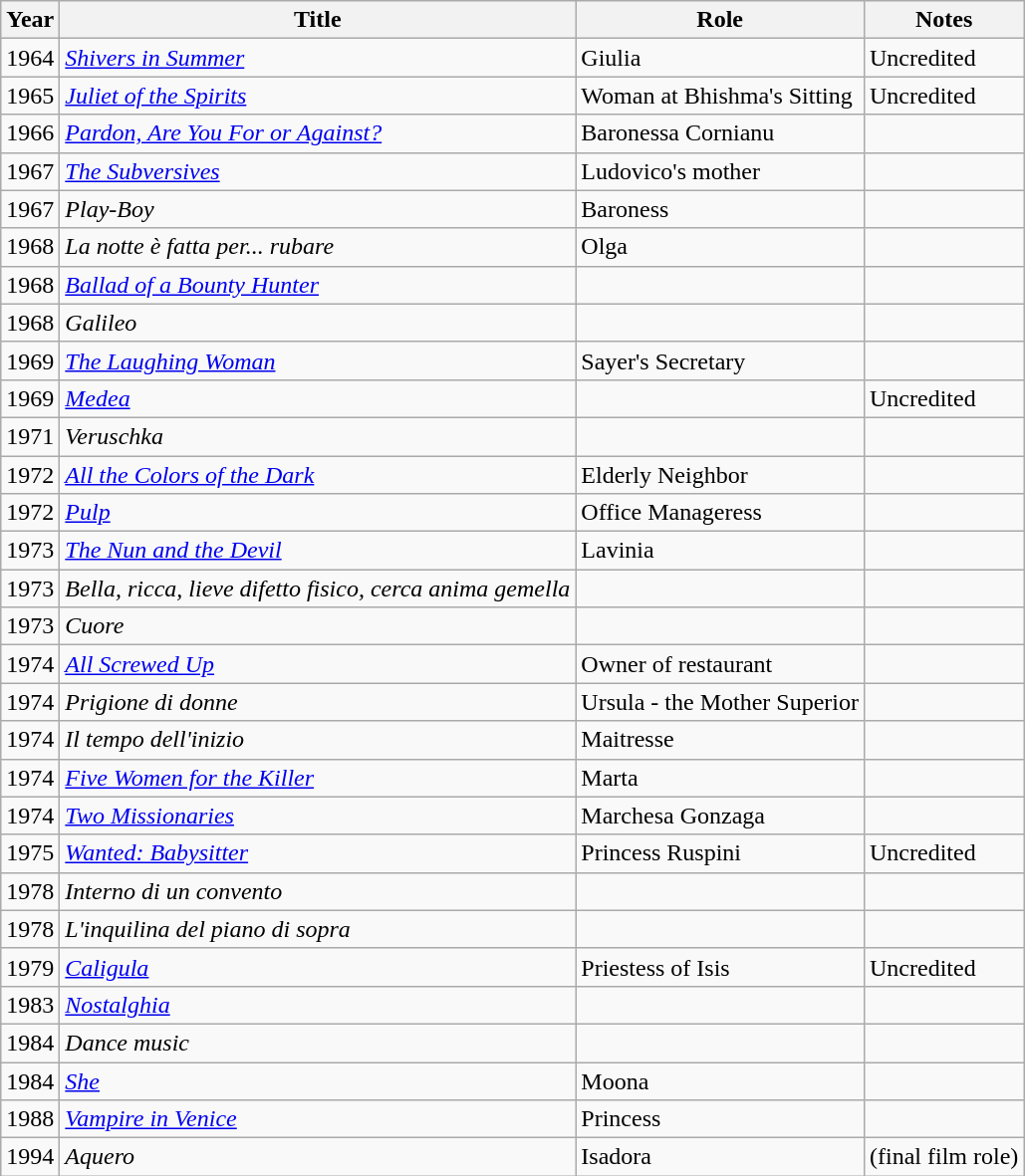<table class="wikitable">
<tr>
<th>Year</th>
<th>Title</th>
<th>Role</th>
<th>Notes</th>
</tr>
<tr>
<td>1964</td>
<td><em><a href='#'>Shivers in Summer</a></em></td>
<td>Giulia</td>
<td>Uncredited</td>
</tr>
<tr>
<td>1965</td>
<td><em><a href='#'>Juliet of the Spirits</a></em></td>
<td>Woman at Bhishma's Sitting</td>
<td>Uncredited</td>
</tr>
<tr>
<td>1966</td>
<td><em><a href='#'>Pardon, Are You For or Against?</a></em></td>
<td>Baronessa Cornianu</td>
<td></td>
</tr>
<tr>
<td>1967</td>
<td><em><a href='#'>The Subversives</a></em></td>
<td>Ludovico's mother</td>
<td></td>
</tr>
<tr>
<td>1967</td>
<td><em>Play-Boy</em></td>
<td>Baroness</td>
<td></td>
</tr>
<tr>
<td>1968</td>
<td><em>La notte è fatta per... rubare</em></td>
<td>Olga</td>
<td></td>
</tr>
<tr>
<td>1968</td>
<td><em><a href='#'>Ballad of a Bounty Hunter</a></em></td>
<td></td>
<td></td>
</tr>
<tr>
<td>1968</td>
<td><em>Galileo</em></td>
<td></td>
<td></td>
</tr>
<tr>
<td>1969</td>
<td><em><a href='#'>The Laughing Woman</a></em></td>
<td>Sayer's Secretary</td>
<td></td>
</tr>
<tr>
<td>1969</td>
<td><em><a href='#'>Medea</a></em></td>
<td></td>
<td>Uncredited</td>
</tr>
<tr>
<td>1971</td>
<td><em>Veruschka</em></td>
<td></td>
<td></td>
</tr>
<tr>
<td>1972</td>
<td><em><a href='#'>All the Colors of the Dark</a></em></td>
<td>Elderly Neighbor</td>
<td></td>
</tr>
<tr>
<td>1972</td>
<td><em><a href='#'>Pulp</a></em></td>
<td>Office Manageress</td>
<td></td>
</tr>
<tr>
<td>1973</td>
<td><em><a href='#'>The Nun and the Devil</a></em></td>
<td>Lavinia</td>
<td></td>
</tr>
<tr>
<td>1973</td>
<td><em>Bella, ricca, lieve difetto fisico, cerca anima gemella</em></td>
<td></td>
<td></td>
</tr>
<tr>
<td>1973</td>
<td><em>Cuore</em></td>
<td></td>
<td></td>
</tr>
<tr>
<td>1974</td>
<td><em><a href='#'>All Screwed Up</a></em></td>
<td>Owner of restaurant</td>
<td></td>
</tr>
<tr>
<td>1974</td>
<td><em>Prigione di donne</em></td>
<td>Ursula - the Mother Superior</td>
<td></td>
</tr>
<tr>
<td>1974</td>
<td><em>Il tempo dell'inizio</em></td>
<td>Maitresse</td>
<td></td>
</tr>
<tr>
<td>1974</td>
<td><em><a href='#'>Five Women for the Killer</a></em></td>
<td>Marta</td>
<td></td>
</tr>
<tr>
<td>1974</td>
<td><em><a href='#'>Two Missionaries</a></em></td>
<td>Marchesa Gonzaga</td>
<td></td>
</tr>
<tr>
<td>1975</td>
<td><em><a href='#'>Wanted: Babysitter</a></em></td>
<td>Princess Ruspini</td>
<td>Uncredited</td>
</tr>
<tr>
<td>1978</td>
<td><em>Interno di un convento</em></td>
<td></td>
<td></td>
</tr>
<tr>
<td>1978</td>
<td><em>L'inquilina del piano di sopra</em></td>
<td></td>
<td></td>
</tr>
<tr>
<td>1979</td>
<td><em><a href='#'>Caligula</a></em></td>
<td>Priestess of Isis</td>
<td>Uncredited</td>
</tr>
<tr>
<td>1983</td>
<td><em><a href='#'>Nostalghia</a></em></td>
<td></td>
<td></td>
</tr>
<tr>
<td>1984</td>
<td><em>Dance music</em></td>
<td></td>
<td></td>
</tr>
<tr>
<td>1984</td>
<td><em><a href='#'>She</a></em></td>
<td>Moona</td>
<td></td>
</tr>
<tr>
<td>1988</td>
<td><em><a href='#'>Vampire in Venice</a></em></td>
<td>Princess</td>
<td></td>
</tr>
<tr>
<td>1994</td>
<td><em>Aquero</em></td>
<td>Isadora</td>
<td>(final film role)</td>
</tr>
</table>
